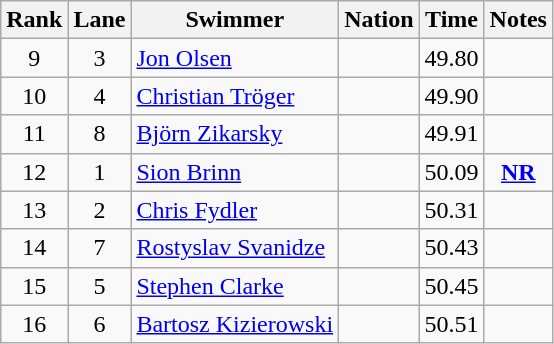<table class="wikitable sortable" style="text-align:center">
<tr>
<th>Rank</th>
<th>Lane</th>
<th>Swimmer</th>
<th>Nation</th>
<th>Time</th>
<th>Notes</th>
</tr>
<tr>
<td>9</td>
<td>3</td>
<td align=left><a href='#'>Jon Olsen</a></td>
<td align=left></td>
<td>49.80</td>
<td></td>
</tr>
<tr>
<td>10</td>
<td>4</td>
<td align=left><a href='#'>Christian Tröger</a></td>
<td align=left></td>
<td>49.90</td>
<td></td>
</tr>
<tr>
<td>11</td>
<td>8</td>
<td align=left><a href='#'>Björn Zikarsky</a></td>
<td align=left></td>
<td>49.91</td>
<td></td>
</tr>
<tr>
<td>12</td>
<td>1</td>
<td align=left><a href='#'>Sion Brinn</a></td>
<td align=left></td>
<td>50.09</td>
<td><strong><a href='#'>NR</a></strong></td>
</tr>
<tr>
<td>13</td>
<td>2</td>
<td align=left><a href='#'>Chris Fydler</a></td>
<td align=left></td>
<td>50.31</td>
<td></td>
</tr>
<tr>
<td>14</td>
<td>7</td>
<td align=left><a href='#'>Rostyslav Svanidze</a></td>
<td align=left></td>
<td>50.43</td>
<td></td>
</tr>
<tr>
<td>15</td>
<td>5</td>
<td align=left><a href='#'>Stephen Clarke</a></td>
<td align=left></td>
<td>50.45</td>
<td></td>
</tr>
<tr>
<td>16</td>
<td>6</td>
<td align=left><a href='#'>Bartosz Kizierowski</a></td>
<td align=left></td>
<td>50.51</td>
<td></td>
</tr>
</table>
